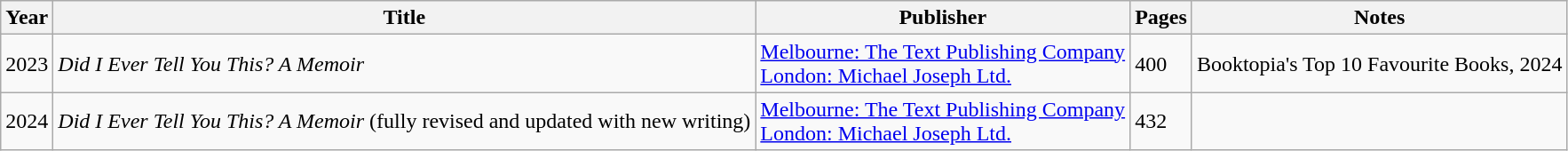<table class="wikitable">
<tr>
<th>Year</th>
<th>Title</th>
<th>Publisher</th>
<th>Pages</th>
<th>Notes</th>
</tr>
<tr>
<td>2023</td>
<td><em>Did I Ever Tell You This? A Memoir</em></td>
<td><a href='#'>Melbourne: The Text Publishing Company</a><br><a href='#'>London: Michael Joseph Ltd.</a></td>
<td>400</td>
<td>Booktopia's Top 10 Favourite Books, 2024</td>
</tr>
<tr>
<td>2024</td>
<td><em>Did I Ever Tell You This? A Memoir</em> (fully revised and updated with new writing)</td>
<td><a href='#'>Melbourne: The Text Publishing Company</a><br><a href='#'>London: Michael Joseph Ltd.</a></td>
<td>432</td>
<td></td>
</tr>
</table>
